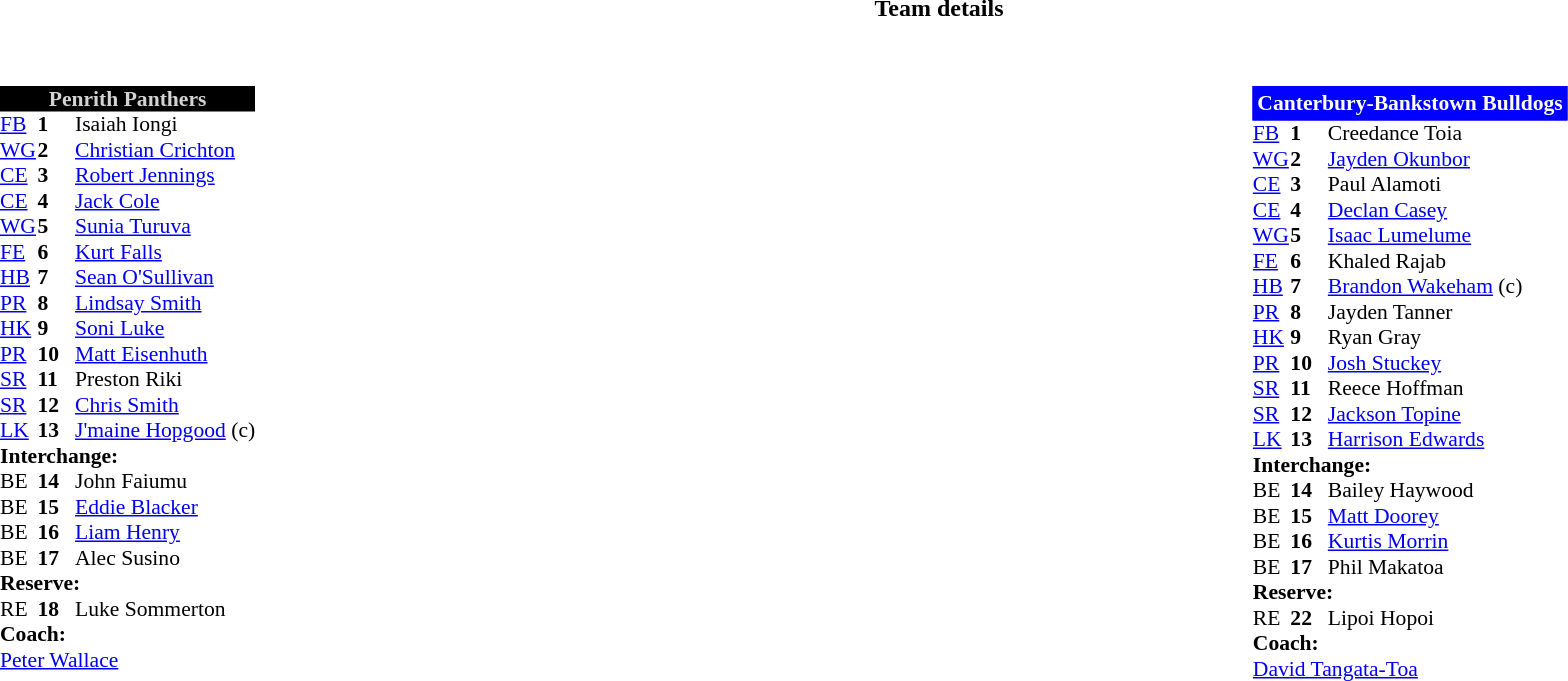<table border="0" width="100%" class="collapsible collapsed">
<tr>
<th>Team details</th>
</tr>
<tr>
<td><br><table width="100%">
<tr>
<td valign="top" width="50%"><br><table style="font-size: 90%" cellspacing="0" cellpadding="0">
<tr>
<th colspan=3 align="centre" style="border:#00657c; background: black; color:#d3d3d3">Penrith Panthers</th>
</tr>
<tr>
<th width="25"></th>
<th width="25"></th>
</tr>
<tr>
<td><a href='#'>FB</a></td>
<td><strong>1</strong></td>
<td>Isaiah Iongi</td>
</tr>
<tr>
<td><a href='#'>WG</a></td>
<td><strong>2</strong></td>
<td><a href='#'>Christian Crichton</a></td>
</tr>
<tr>
<td><a href='#'>CE</a></td>
<td><strong>3</strong></td>
<td><a href='#'>Robert Jennings</a></td>
</tr>
<tr>
<td><a href='#'>CE</a></td>
<td><strong>4</strong></td>
<td><a href='#'>Jack Cole</a></td>
</tr>
<tr>
<td><a href='#'>WG</a></td>
<td><strong>5</strong></td>
<td><a href='#'>Sunia Turuva</a></td>
</tr>
<tr>
<td><a href='#'>FE</a></td>
<td><strong>6</strong></td>
<td><a href='#'>Kurt Falls</a></td>
</tr>
<tr>
<td><a href='#'>HB</a></td>
<td><strong>7</strong></td>
<td><a href='#'>Sean O'Sullivan</a></td>
</tr>
<tr>
<td><a href='#'>PR</a></td>
<td><strong>8</strong></td>
<td><a href='#'>Lindsay Smith</a></td>
</tr>
<tr>
<td><a href='#'>HK</a></td>
<td><strong>9</strong></td>
<td><a href='#'>Soni Luke</a></td>
</tr>
<tr>
<td><a href='#'>PR</a></td>
<td><strong>10</strong></td>
<td><a href='#'>Matt Eisenhuth</a></td>
</tr>
<tr>
<td><a href='#'>SR</a></td>
<td><strong>11</strong></td>
<td>Preston Riki</td>
</tr>
<tr>
<td><a href='#'>SR</a></td>
<td><strong>12</strong></td>
<td><a href='#'>Chris Smith</a></td>
</tr>
<tr>
<td><a href='#'>LK</a></td>
<td><strong>13</strong></td>
<td><a href='#'>J'maine Hopgood</a> (c)</td>
</tr>
<tr>
<td colspan=3><strong>Interchange:</strong></td>
</tr>
<tr>
<td>BE</td>
<td><strong>14</strong></td>
<td>John Faiumu</td>
</tr>
<tr>
<td>BE</td>
<td><strong>15</strong></td>
<td><a href='#'>Eddie Blacker</a></td>
</tr>
<tr>
<td>BE</td>
<td><strong>16</strong></td>
<td><a href='#'>Liam Henry</a></td>
</tr>
<tr>
<td>BE</td>
<td><strong>17</strong></td>
<td>Alec Susino</td>
</tr>
<tr>
<td colspan=3><strong>Reserve:</strong></td>
</tr>
<tr>
<td>RE</td>
<td><strong>18</strong></td>
<td>Luke Sommerton</td>
</tr>
<tr>
<td colspan=3><strong>Coach:</strong></td>
</tr>
<tr>
<td colspan="3"><a href='#'>Peter Wallace</a></td>
</tr>
</table>
</td>
<td valign="top" width="50%"><br><table style="font-size: 90%" cellspacing="0" cellpadding="0" align="center">
<tr>
<th colspan=3 align="centre" style="border: 3px solid blue; background: blue; color: white">Canterbury-Bankstown Bulldogs</th>
</tr>
<tr>
<th width="25"></th>
<th width="25"></th>
</tr>
<tr>
<td><a href='#'>FB</a></td>
<td><strong>1</strong></td>
<td>Creedance Toia</td>
</tr>
<tr>
<td><a href='#'>WG</a></td>
<td><strong>2</strong></td>
<td><a href='#'>Jayden Okunbor</a></td>
</tr>
<tr>
<td><a href='#'>CE</a></td>
<td><strong>3</strong></td>
<td>Paul Alamoti</td>
</tr>
<tr>
<td><a href='#'>CE</a></td>
<td><strong>4</strong></td>
<td><a href='#'>Declan Casey</a></td>
</tr>
<tr>
<td><a href='#'>WG</a></td>
<td><strong>5</strong></td>
<td><a href='#'>Isaac Lumelume</a></td>
</tr>
<tr>
<td><a href='#'>FE</a></td>
<td><strong>6</strong></td>
<td>Khaled Rajab</td>
</tr>
<tr>
<td><a href='#'>HB</a></td>
<td><strong>7</strong></td>
<td><a href='#'>Brandon Wakeham</a> (c)</td>
</tr>
<tr>
<td><a href='#'>PR</a></td>
<td><strong>8</strong></td>
<td>Jayden Tanner</td>
</tr>
<tr>
<td><a href='#'>HK</a></td>
<td><strong>9</strong></td>
<td>Ryan Gray</td>
</tr>
<tr>
<td><a href='#'>PR</a></td>
<td><strong>10</strong></td>
<td><a href='#'>Josh Stuckey</a></td>
</tr>
<tr>
<td><a href='#'>SR</a></td>
<td><strong>11</strong></td>
<td>Reece Hoffman</td>
</tr>
<tr>
<td><a href='#'>SR</a></td>
<td><strong>12</strong></td>
<td><a href='#'>Jackson Topine</a></td>
</tr>
<tr>
<td><a href='#'>LK</a></td>
<td><strong>13</strong></td>
<td><a href='#'>Harrison Edwards</a></td>
</tr>
<tr>
<td colspan=3><strong>Interchange:</strong></td>
</tr>
<tr>
<td>BE</td>
<td><strong>14</strong></td>
<td>Bailey Haywood</td>
</tr>
<tr>
<td>BE</td>
<td><strong>15</strong></td>
<td><a href='#'>Matt Doorey</a></td>
</tr>
<tr>
<td>BE</td>
<td><strong>16</strong></td>
<td><a href='#'>Kurtis Morrin</a></td>
</tr>
<tr>
<td>BE</td>
<td><strong>17</strong></td>
<td>Phil Makatoa</td>
</tr>
<tr>
<td colspan=3><strong>Reserve:</strong></td>
</tr>
<tr>
<td>RE</td>
<td><strong>22</strong></td>
<td>Lipoi Hopoi</td>
</tr>
<tr>
<td colspan=3><strong>Coach:</strong></td>
</tr>
<tr>
<td colspan="3"><a href='#'>David Tangata-Toa</a></td>
</tr>
</table>
</td>
</tr>
</table>
</td>
</tr>
</table>
